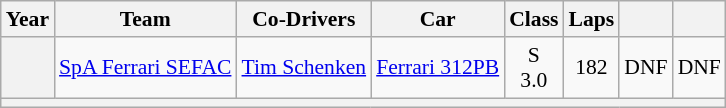<table class="wikitable" style="text-align:center; font-size:90%">
<tr>
<th>Year</th>
<th>Team</th>
<th>Co-Drivers</th>
<th>Car</th>
<th>Class</th>
<th>Laps</th>
<th></th>
<th></th>
</tr>
<tr>
<th></th>
<td align="left" nowrap> <a href='#'>SpA Ferrari SEFAC</a></td>
<td align="left" nowrap> <a href='#'>Tim Schenken</a></td>
<td align="left" nowrap><a href='#'>Ferrari 312PB</a></td>
<td>S<br>3.0</td>
<td>182</td>
<td>DNF</td>
<td>DNF</td>
</tr>
<tr>
<th colspan=8></th>
</tr>
</table>
